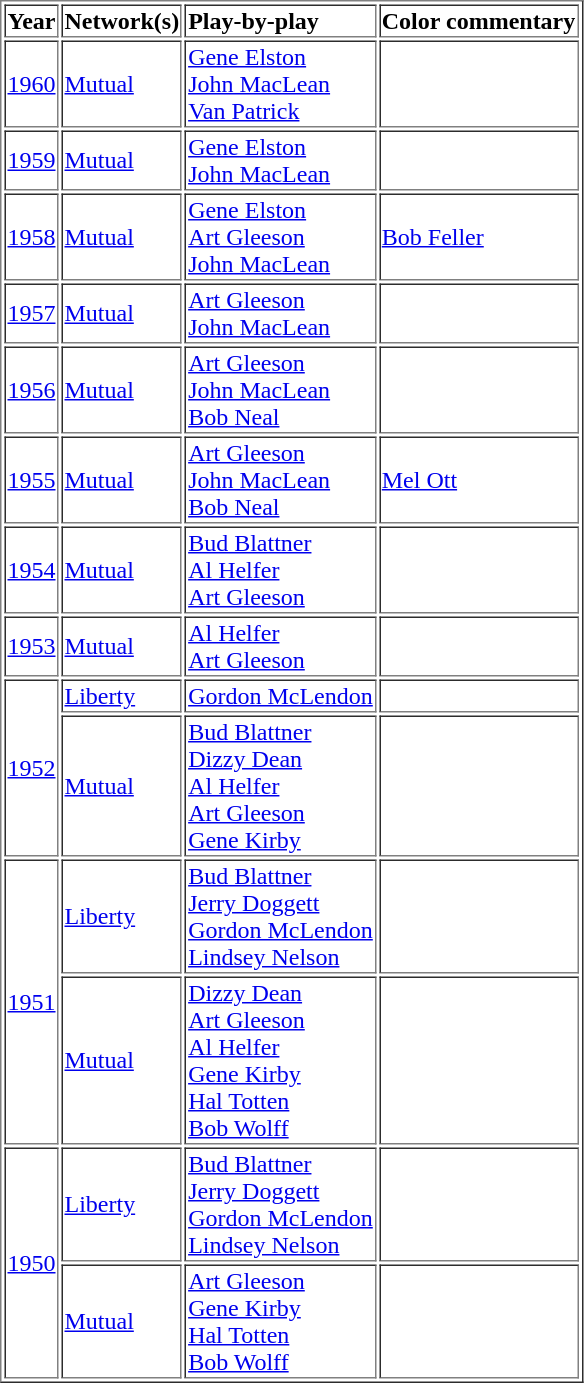<table border="1" cellpadding="1">
<tr>
<td><strong>Year</strong></td>
<td><strong>Network(s)</strong></td>
<td><strong>Play-by-play</strong></td>
<td><strong>Color commentary</strong></td>
</tr>
<tr>
<td><a href='#'>1960</a></td>
<td><a href='#'>Mutual</a></td>
<td><a href='#'>Gene Elston</a><br><a href='#'>John MacLean</a><br><a href='#'>Van Patrick</a></td>
<td> </td>
</tr>
<tr>
<td><a href='#'>1959</a></td>
<td><a href='#'>Mutual</a></td>
<td><a href='#'>Gene Elston</a><br><a href='#'>John MacLean</a></td>
<td> </td>
</tr>
<tr>
<td><a href='#'>1958</a></td>
<td><a href='#'>Mutual</a></td>
<td><a href='#'>Gene Elston</a><br><a href='#'>Art Gleeson</a><br><a href='#'>John MacLean</a></td>
<td><a href='#'>Bob Feller</a></td>
</tr>
<tr>
<td><a href='#'>1957</a></td>
<td><a href='#'>Mutual</a></td>
<td><a href='#'>Art Gleeson</a><br><a href='#'>John MacLean</a></td>
<td> </td>
</tr>
<tr>
<td><a href='#'>1956</a></td>
<td><a href='#'>Mutual</a></td>
<td><a href='#'>Art Gleeson</a><br><a href='#'>John MacLean</a><br><a href='#'>Bob Neal</a></td>
<td> </td>
</tr>
<tr>
<td><a href='#'>1955</a></td>
<td><a href='#'>Mutual</a></td>
<td><a href='#'>Art Gleeson</a><br><a href='#'>John MacLean</a><br><a href='#'>Bob Neal</a></td>
<td><a href='#'>Mel Ott</a></td>
</tr>
<tr>
<td><a href='#'>1954</a></td>
<td><a href='#'>Mutual</a></td>
<td><a href='#'>Bud Blattner</a><br><a href='#'>Al Helfer</a><br><a href='#'>Art Gleeson</a></td>
<td> </td>
</tr>
<tr>
<td><a href='#'>1953</a></td>
<td><a href='#'>Mutual</a></td>
<td><a href='#'>Al Helfer</a><br><a href='#'>Art Gleeson</a></td>
<td> </td>
</tr>
<tr>
<td rowspan="2" nowrap=""><a href='#'>1952</a></td>
<td><a href='#'>Liberty</a></td>
<td><a href='#'>Gordon McLendon</a></td>
<td> </td>
</tr>
<tr>
<td nowrap><a href='#'>Mutual</a></td>
<td><a href='#'>Bud Blattner</a><br><a href='#'>Dizzy Dean</a><br><a href='#'>Al Helfer</a><br><a href='#'>Art Gleeson</a><br><a href='#'>Gene Kirby</a></td>
<td> </td>
</tr>
<tr>
<td rowspan="2" nowrap=""><a href='#'>1951</a></td>
<td><a href='#'>Liberty</a></td>
<td><a href='#'>Bud Blattner</a><br><a href='#'>Jerry Doggett</a><br><a href='#'>Gordon McLendon</a><br><a href='#'>Lindsey Nelson</a></td>
<td> </td>
</tr>
<tr>
<td nowrap><a href='#'>Mutual</a></td>
<td><a href='#'>Dizzy Dean</a><br><a href='#'>Art Gleeson</a><br><a href='#'>Al Helfer</a><br><a href='#'>Gene Kirby</a><br><a href='#'>Hal Totten</a><br><a href='#'>Bob Wolff</a></td>
<td> </td>
</tr>
<tr>
<td rowspan="2" nowrap=""><a href='#'>1950</a></td>
<td><a href='#'>Liberty</a></td>
<td><a href='#'>Bud Blattner</a><br><a href='#'>Jerry Doggett</a><br><a href='#'>Gordon McLendon</a><br><a href='#'>Lindsey Nelson</a></td>
<td> </td>
</tr>
<tr>
<td nowrap><a href='#'>Mutual</a></td>
<td><a href='#'>Art Gleeson</a><br><a href='#'>Gene Kirby</a><br><a href='#'>Hal Totten</a><br><a href='#'>Bob Wolff</a></td>
<td> </td>
</tr>
</table>
